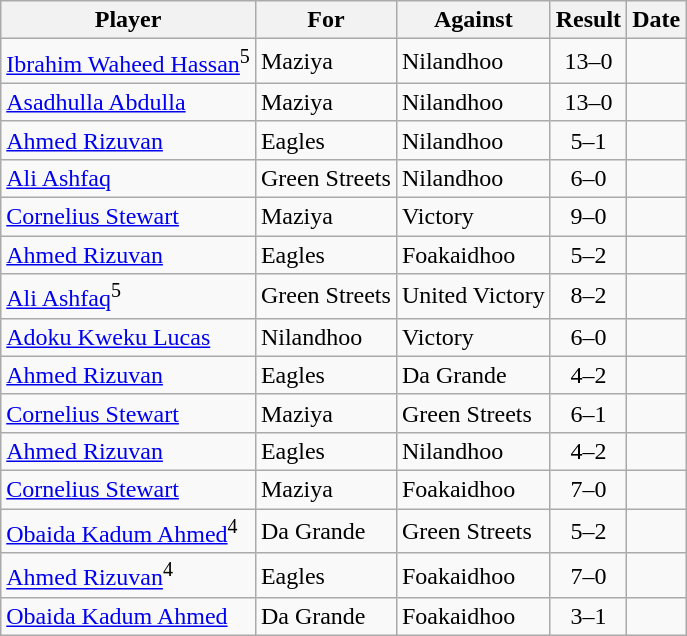<table class="wikitable">
<tr>
<th>Player</th>
<th>For</th>
<th>Against</th>
<th>Result</th>
<th>Date</th>
</tr>
<tr>
<td> <a href='#'>Ibrahim Waheed Hassan</a><sup>5</sup></td>
<td>Maziya</td>
<td>Nilandhoo</td>
<td align="center">13–0</td>
<td></td>
</tr>
<tr>
<td> <a href='#'>Asadhulla Abdulla</a></td>
<td>Maziya</td>
<td>Nilandhoo</td>
<td align="center">13–0</td>
<td></td>
</tr>
<tr>
<td> <a href='#'>Ahmed Rizuvan</a></td>
<td>Eagles</td>
<td>Nilandhoo</td>
<td align="center">5–1</td>
<td></td>
</tr>
<tr>
<td> <a href='#'>Ali Ashfaq</a></td>
<td>Green Streets</td>
<td>Nilandhoo</td>
<td align="center">6–0</td>
<td></td>
</tr>
<tr>
<td> <a href='#'>Cornelius Stewart</a></td>
<td>Maziya</td>
<td>Victory</td>
<td align="center">9–0</td>
<td></td>
</tr>
<tr>
<td> <a href='#'>Ahmed Rizuvan</a></td>
<td>Eagles</td>
<td>Foakaidhoo</td>
<td align="center">5–2</td>
<td></td>
</tr>
<tr>
<td> <a href='#'>Ali Ashfaq</a><sup>5</sup></td>
<td>Green Streets</td>
<td>United Victory</td>
<td align="center">8–2</td>
<td></td>
</tr>
<tr>
<td> <a href='#'>Adoku Kweku Lucas</a></td>
<td>Nilandhoo</td>
<td>Victory</td>
<td align="center">6–0</td>
<td></td>
</tr>
<tr>
<td> <a href='#'>Ahmed Rizuvan</a></td>
<td>Eagles</td>
<td>Da Grande</td>
<td align="center">4–2</td>
<td></td>
</tr>
<tr>
<td> <a href='#'>Cornelius Stewart</a></td>
<td>Maziya</td>
<td>Green Streets</td>
<td align="center">6–1</td>
<td></td>
</tr>
<tr>
<td> <a href='#'>Ahmed Rizuvan</a></td>
<td>Eagles</td>
<td>Nilandhoo</td>
<td align="center">4–2</td>
<td></td>
</tr>
<tr>
<td> <a href='#'>Cornelius Stewart</a></td>
<td>Maziya</td>
<td>Foakaidhoo</td>
<td align="center">7–0</td>
<td></td>
</tr>
<tr>
<td> <a href='#'>Obaida Kadum Ahmed</a><sup>4</sup></td>
<td>Da Grande</td>
<td>Green Streets</td>
<td align="center">5–2</td>
<td></td>
</tr>
<tr>
<td> <a href='#'>Ahmed Rizuvan</a><sup>4</sup></td>
<td>Eagles</td>
<td>Foakaidhoo</td>
<td align="center">7–0</td>
<td></td>
</tr>
<tr>
<td> <a href='#'>Obaida Kadum Ahmed</a></td>
<td>Da Grande</td>
<td>Foakaidhoo</td>
<td align="center">3–1</td>
<td></td>
</tr>
</table>
